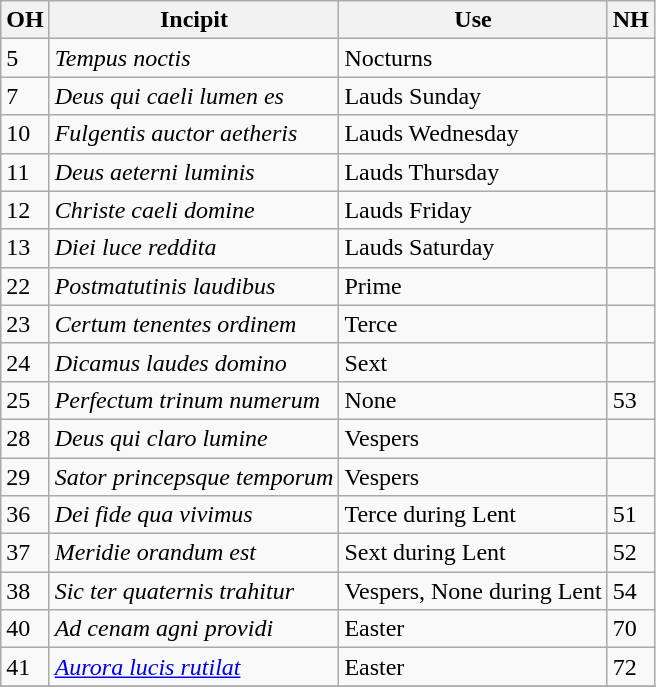<table class="wikitable sortable">
<tr>
<th>OH</th>
<th>Incipit</th>
<th>Use</th>
<th>NH</th>
</tr>
<tr>
<td>5</td>
<td><em>Tempus noctis </em></td>
<td>Nocturns</td>
<td></td>
</tr>
<tr>
<td>7</td>
<td><em>Deus qui caeli lumen es </em></td>
<td>Lauds Sunday</td>
<td></td>
</tr>
<tr>
<td>10</td>
<td><em>Fulgentis auctor aetheris </em></td>
<td>Lauds Wednesday</td>
<td></td>
</tr>
<tr>
<td>11</td>
<td><em>Deus aeterni luminis </em></td>
<td>Lauds Thursday</td>
<td></td>
</tr>
<tr>
<td>12</td>
<td><em>Christe caeli domine</em></td>
<td>Lauds Friday</td>
<td></td>
</tr>
<tr>
<td>13</td>
<td><em>Diei luce reddita</em></td>
<td>Lauds Saturday</td>
<td></td>
</tr>
<tr>
<td>22</td>
<td><em>Postmatutinis laudibus</em></td>
<td>Prime</td>
<td></td>
</tr>
<tr>
<td>23</td>
<td><em>Certum tenentes ordinem</em></td>
<td>Terce</td>
<td></td>
</tr>
<tr>
<td>24</td>
<td><em>Dicamus laudes domino</em></td>
<td>Sext</td>
<td></td>
</tr>
<tr>
<td>25</td>
<td><em>Perfectum trinum numerum </em></td>
<td>None</td>
<td>53</td>
</tr>
<tr>
<td>28</td>
<td><em>Deus qui claro lumine</em></td>
<td>Vespers</td>
<td></td>
</tr>
<tr>
<td>29</td>
<td><em>Sator princepsque temporum</em></td>
<td>Vespers</td>
<td></td>
</tr>
<tr>
<td>36</td>
<td><em>Dei fide qua vivimus</em></td>
<td>Terce during Lent</td>
<td>51</td>
</tr>
<tr>
<td>37</td>
<td><em>Meridie orandum est</em></td>
<td>Sext during Lent</td>
<td>52</td>
</tr>
<tr>
<td>38</td>
<td><em>Sic ter quaternis trahitur</em></td>
<td>Vespers, None during Lent</td>
<td>54</td>
</tr>
<tr>
<td>40</td>
<td><em>Ad cenam agni providi</em></td>
<td>Easter</td>
<td>70</td>
</tr>
<tr>
<td>41</td>
<td><em><a href='#'>Aurora lucis rutilat</a></em></td>
<td>Easter</td>
<td>72</td>
</tr>
<tr>
</tr>
</table>
